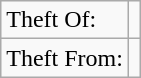<table class="wikitable">
<tr>
<td>Theft Of:</td>
<td></td>
</tr>
<tr>
<td>Theft From:</td>
<td></td>
</tr>
</table>
